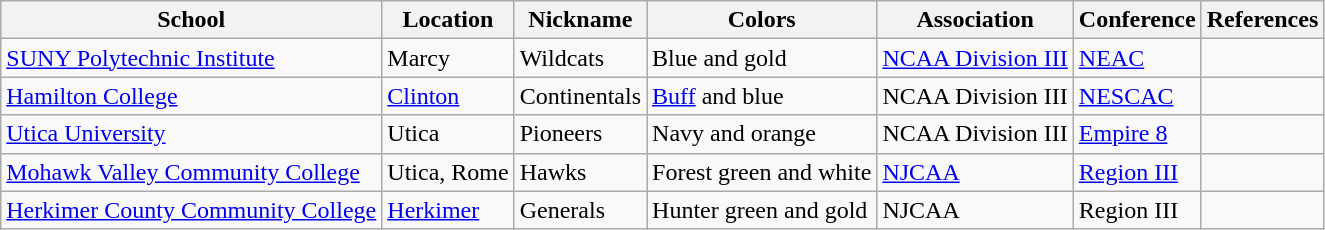<table class="wikitable">
<tr>
<th>School</th>
<th>Location</th>
<th>Nickname</th>
<th>Colors</th>
<th>Association</th>
<th>Conference</th>
<th>References</th>
</tr>
<tr>
<td><a href='#'>SUNY Polytechnic Institute</a></td>
<td>Marcy</td>
<td>Wildcats</td>
<td>Blue and gold</td>
<td><a href='#'>NCAA Division III</a></td>
<td><a href='#'>NEAC</a></td>
<td></td>
</tr>
<tr>
<td><a href='#'>Hamilton College</a></td>
<td><a href='#'>Clinton</a></td>
<td>Continentals</td>
<td><a href='#'>Buff</a> and blue</td>
<td>NCAA Division III</td>
<td><a href='#'>NESCAC</a></td>
<td></td>
</tr>
<tr>
<td><a href='#'>Utica University</a></td>
<td>Utica</td>
<td>Pioneers</td>
<td>Navy and orange</td>
<td>NCAA Division III</td>
<td><a href='#'>Empire 8</a></td>
<td></td>
</tr>
<tr>
<td><a href='#'>Mohawk Valley Community College</a></td>
<td>Utica, Rome</td>
<td>Hawks</td>
<td>Forest green and white</td>
<td><a href='#'>NJCAA</a></td>
<td><a href='#'>Region III</a></td>
<td></td>
</tr>
<tr>
<td><a href='#'>Herkimer County Community College</a></td>
<td><a href='#'>Herkimer</a></td>
<td>Generals</td>
<td>Hunter green and gold</td>
<td>NJCAA</td>
<td>Region III</td>
<td></td>
</tr>
</table>
